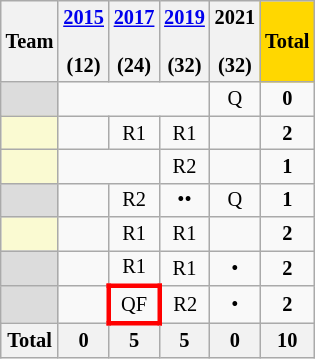<table class="wikitable" style="text-align:center; font-size:85%;">
<tr>
<th>Team</th>
<th><a href='#'>2015</a><br><br>(12)</th>
<th><a href='#'>2017</a><br><br>(24)</th>
<th><a href='#'>2019</a><br><br>(32)</th>
<th>2021<br><br>(32)</th>
<td bgcolor=gold><strong>Total</strong></td>
</tr>
<tr>
<td align=left bgcolor=DCDCDC></td>
<td colspan=3></td>
<td>Q</td>
<td><strong>0</strong></td>
</tr>
<tr>
<td align=left bgcolor=FAFAD2></td>
<td colspan=1></td>
<td>R1<br></td>
<td>R1<br></td>
<td></td>
<td><strong>2</strong></td>
</tr>
<tr>
<td align=left bgcolor=FAFAD2></td>
<td colspan=2></td>
<td>R2<br></td>
<td></td>
<td><strong>1</strong></td>
</tr>
<tr>
<td align=left bgcolor=DCDCDC></td>
<td colspan=1></td>
<td>R2<br></td>
<td>••</td>
<td>Q</td>
<td><strong>1</strong></td>
</tr>
<tr>
<td align=left bgcolor=FAFAD2></td>
<td colspan=1></td>
<td>R1<br></td>
<td>R1<br></td>
<td></td>
<td><strong>2</strong></td>
</tr>
<tr>
<td align=left bgcolor=DCDCDC></td>
<td colspan=1></td>
<td>R1<br></td>
<td>R1<br></td>
<td>•</td>
<td><strong>2</strong></td>
</tr>
<tr>
<td align=left bgcolor=DCDCDC></td>
<td colspan=1></td>
<td style="border:3px solid red">QF<br></td>
<td>R2<br></td>
<td>•</td>
<td><strong>2</strong></td>
</tr>
<tr>
<th>Total</th>
<th>0</th>
<th>5</th>
<th>5</th>
<th>0</th>
<th>10</th>
</tr>
</table>
